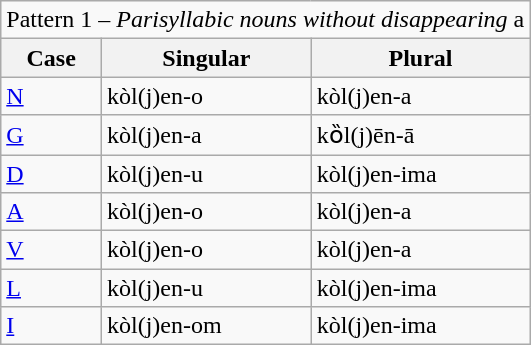<table class="wikitable">
<tr>
<td colspan="5">Pattern 1 – <em>Parisyllabic nouns without disappearing</em> a</td>
</tr>
<tr>
<th>Case</th>
<th>Singular</th>
<th>Plural</th>
</tr>
<tr>
<td><a href='#'>N</a></td>
<td>kòl(j)en-o</td>
<td>kòl(j)en-a</td>
</tr>
<tr>
<td><a href='#'>G</a></td>
<td>kòl(j)en-a</td>
<td>kȍl(j)ēn-ā</td>
</tr>
<tr>
<td><a href='#'>D</a></td>
<td>kòl(j)en-u</td>
<td>kòl(j)en-ima</td>
</tr>
<tr>
<td><a href='#'>A</a></td>
<td>kòl(j)en-o</td>
<td>kòl(j)en-a</td>
</tr>
<tr>
<td><a href='#'>V</a></td>
<td>kòl(j)en-o</td>
<td>kòl(j)en-a</td>
</tr>
<tr>
<td><a href='#'>L</a></td>
<td>kòl(j)en-u</td>
<td>kòl(j)en-ima</td>
</tr>
<tr>
<td><a href='#'>I</a></td>
<td>kòl(j)en-om</td>
<td>kòl(j)en-ima</td>
</tr>
</table>
